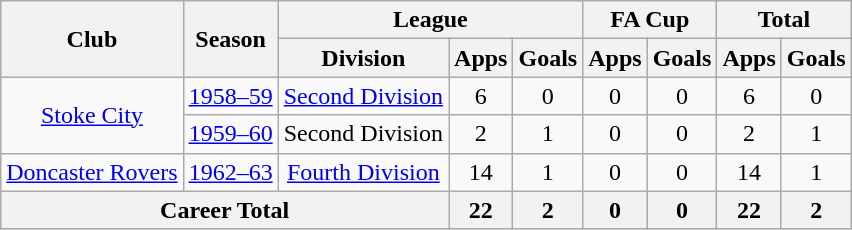<table class="wikitable" style="text-align: center;">
<tr>
<th rowspan="2">Club</th>
<th rowspan="2">Season</th>
<th colspan="3">League</th>
<th colspan="2">FA Cup</th>
<th colspan="2">Total</th>
</tr>
<tr>
<th>Division</th>
<th>Apps</th>
<th>Goals</th>
<th>Apps</th>
<th>Goals</th>
<th>Apps</th>
<th>Goals</th>
</tr>
<tr>
<td rowspan="2"><a href='#'>Stoke City</a></td>
<td><a href='#'>1958–59</a></td>
<td><a href='#'>Second Division</a></td>
<td>6</td>
<td>0</td>
<td>0</td>
<td>0</td>
<td>6</td>
<td>0</td>
</tr>
<tr>
<td><a href='#'>1959–60</a></td>
<td>Second Division</td>
<td>2</td>
<td>1</td>
<td>0</td>
<td>0</td>
<td>2</td>
<td>1</td>
</tr>
<tr>
<td><a href='#'>Doncaster Rovers</a></td>
<td><a href='#'>1962–63</a></td>
<td><a href='#'>Fourth Division</a></td>
<td>14</td>
<td>1</td>
<td>0</td>
<td>0</td>
<td>14</td>
<td>1</td>
</tr>
<tr>
<th colspan="3">Career Total</th>
<th>22</th>
<th>2</th>
<th>0</th>
<th>0</th>
<th>22</th>
<th>2</th>
</tr>
</table>
